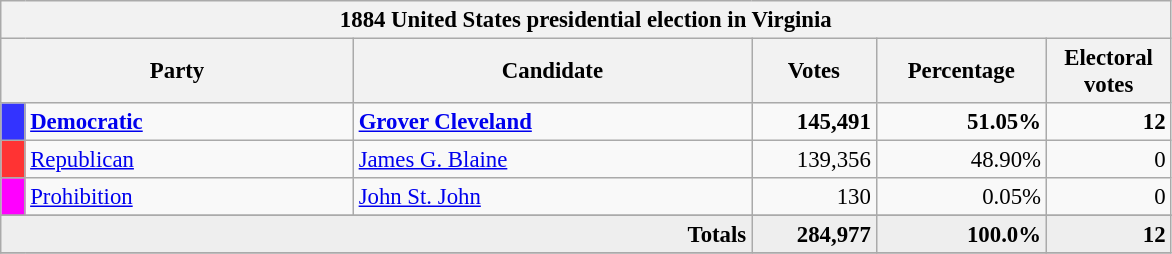<table class="wikitable" style="font-size: 95%;">
<tr>
<th colspan="6">1884 United States presidential election in Virginia</th>
</tr>
<tr>
<th colspan="2" style="width: 15em">Party</th>
<th style="width: 17em">Candidate</th>
<th style="width: 5em">Votes</th>
<th style="width: 7em">Percentage</th>
<th style="width: 5em">Electoral votes</th>
</tr>
<tr>
<th style="background-color:#3333FF; width: 3px"></th>
<td style="width: 130px"><strong><a href='#'>Democratic</a></strong></td>
<td><strong><a href='#'>Grover Cleveland</a></strong></td>
<td align="right"><strong>145,491</strong></td>
<td align="right"><strong>51.05%</strong></td>
<td align="right"><strong>12</strong></td>
</tr>
<tr>
<th style="background-color:#FF3333; width: 3px"></th>
<td style="width: 130px"><a href='#'>Republican</a></td>
<td><a href='#'>James G. Blaine</a></td>
<td align="right">139,356</td>
<td align="right">48.90%</td>
<td align="right">0</td>
</tr>
<tr>
<th style="background-color:#FF00FF; width: 3px"></th>
<td style="width: 130px"><a href='#'>Prohibition</a></td>
<td><a href='#'>John St. John</a></td>
<td align="right">130</td>
<td align="right">0.05%</td>
<td align="right">0</td>
</tr>
<tr>
</tr>
<tr bgcolor="#EEEEEE">
<td colspan="3" align="right"><strong>Totals</strong></td>
<td align="right"><strong>284,977</strong></td>
<td align="right"><strong>100.0%</strong></td>
<td align="right"><strong>12</strong></td>
</tr>
<tr>
</tr>
</table>
